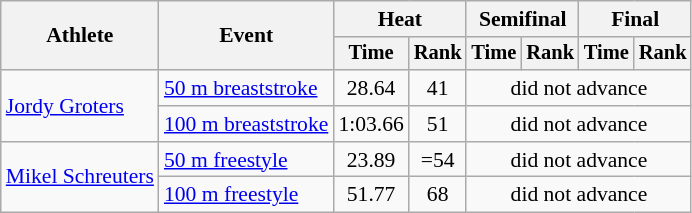<table class=wikitable style="font-size:90%">
<tr>
<th rowspan="2">Athlete</th>
<th rowspan="2">Event</th>
<th colspan="2">Heat</th>
<th colspan="2">Semifinal</th>
<th colspan="2">Final</th>
</tr>
<tr style="font-size:95%">
<th>Time</th>
<th>Rank</th>
<th>Time</th>
<th>Rank</th>
<th>Time</th>
<th>Rank</th>
</tr>
<tr align=center>
<td align=left rowspan=2><a href='#'>Jordy Groters</a></td>
<td align=left><a href='#'>50 m breaststroke</a></td>
<td>28.64</td>
<td>41</td>
<td colspan=4>did not advance</td>
</tr>
<tr align=center>
<td align=left><a href='#'>100 m breaststroke</a></td>
<td>1:03.66</td>
<td>51</td>
<td colspan=4>did not advance</td>
</tr>
<tr align=center>
<td align=left rowspan=2><a href='#'>Mikel Schreuters</a></td>
<td align=left><a href='#'>50 m freestyle</a></td>
<td>23.89</td>
<td>=54</td>
<td colspan=4>did not advance</td>
</tr>
<tr align=center>
<td align=left><a href='#'>100 m freestyle</a></td>
<td>51.77</td>
<td>68</td>
<td colspan=4>did not advance</td>
</tr>
</table>
